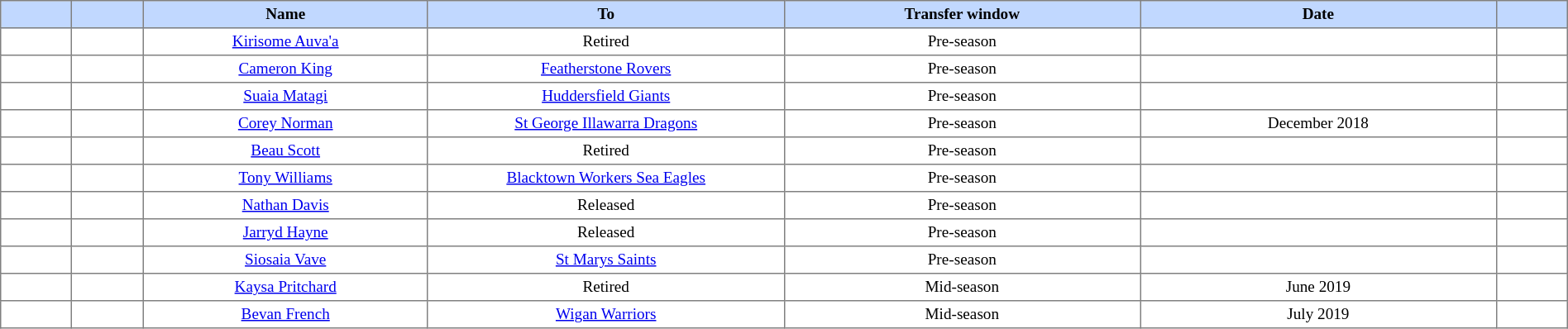<table border="1" cellpadding="3" cellspacing="0" style="border-collapse:collapse; font-size:80%; text-align:center; width:100%;">
<tr>
<th style="background:#c1d8ff; text-align:center; width:4%;"></th>
<th style="background:#c1d8ff; text-align:center; width:4%;"></th>
<th style="background:#c1d8ff; text-align:center; width:16%;">Name</th>
<th style="background:#c1d8ff; text-align:center; width:20%;">To</th>
<th style="background:#c1d8ff; text-align:center; width:20%;">Transfer window</th>
<th style="background:#c1d8ff; text-align:center; width:20%;">Date</th>
<th style="background:#c1d8ff; text-align:center; width:4%;"></th>
</tr>
<tr>
<td style="text-align:center"></td>
<td></td>
<td><a href='#'>Kirisome Auva'a</a></td>
<td>Retired</td>
<td>Pre-season</td>
<td></td>
<td></td>
</tr>
<tr>
<td style="text-align:center"></td>
<td></td>
<td><a href='#'>Cameron King</a></td>
<td> <a href='#'>Featherstone Rovers</a></td>
<td>Pre-season</td>
<td></td>
<td></td>
</tr>
<tr>
<td style="text-align:center"></td>
<td></td>
<td><a href='#'>Suaia Matagi</a></td>
<td> <a href='#'>Huddersfield Giants</a></td>
<td>Pre-season</td>
<td></td>
<td></td>
</tr>
<tr>
<td style="text-align:center"></td>
<td></td>
<td><a href='#'>Corey Norman</a></td>
<td> <a href='#'>St George Illawarra Dragons</a></td>
<td>Pre-season</td>
<td>December 2018</td>
<td></td>
</tr>
<tr>
<td style="text-align:center"></td>
<td></td>
<td><a href='#'>Beau Scott</a></td>
<td>Retired</td>
<td>Pre-season</td>
<td></td>
<td></td>
</tr>
<tr>
<td style="text-align:center"></td>
<td></td>
<td><a href='#'>Tony Williams</a></td>
<td> <a href='#'>Blacktown Workers Sea Eagles</a></td>
<td>Pre-season</td>
<td></td>
<td></td>
</tr>
<tr>
<td style="text-align:center"></td>
<td></td>
<td><a href='#'>Nathan Davis</a></td>
<td>Released</td>
<td>Pre-season</td>
<td></td>
<td></td>
</tr>
<tr>
<td style="text-align:center"></td>
<td></td>
<td><a href='#'>Jarryd Hayne</a></td>
<td>Released</td>
<td>Pre-season</td>
<td></td>
<td></td>
</tr>
<tr>
<td style="text-align:center"></td>
<td></td>
<td><a href='#'>Siosaia Vave</a></td>
<td> <a href='#'>St Marys Saints</a></td>
<td>Pre-season</td>
<td></td>
<td></td>
</tr>
<tr>
<td style="text-align:center"></td>
<td></td>
<td><a href='#'>Kaysa Pritchard</a></td>
<td>Retired</td>
<td>Mid-season</td>
<td>June 2019</td>
<td></td>
</tr>
<tr>
<td style="text-align:center"></td>
<td></td>
<td><a href='#'>Bevan French</a></td>
<td> <a href='#'>Wigan Warriors</a></td>
<td>Mid-season</td>
<td>July 2019</td>
<td></td>
</tr>
</table>
